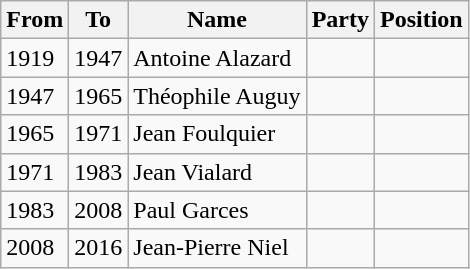<table class="wikitable">
<tr>
<th>From</th>
<th>To</th>
<th>Name</th>
<th>Party</th>
<th>Position</th>
</tr>
<tr>
<td>1919</td>
<td>1947</td>
<td>Antoine Alazard</td>
<td></td>
<td></td>
</tr>
<tr>
<td>1947</td>
<td>1965</td>
<td>Théophile Auguy</td>
<td></td>
<td></td>
</tr>
<tr>
<td>1965</td>
<td>1971</td>
<td>Jean Foulquier</td>
<td></td>
<td></td>
</tr>
<tr>
<td>1971</td>
<td>1983</td>
<td>Jean Vialard</td>
<td></td>
<td></td>
</tr>
<tr>
<td>1983</td>
<td>2008</td>
<td>Paul Garces</td>
<td></td>
<td></td>
</tr>
<tr>
<td>2008</td>
<td>2016</td>
<td>Jean-Pierre Niel</td>
<td></td>
<td></td>
</tr>
</table>
